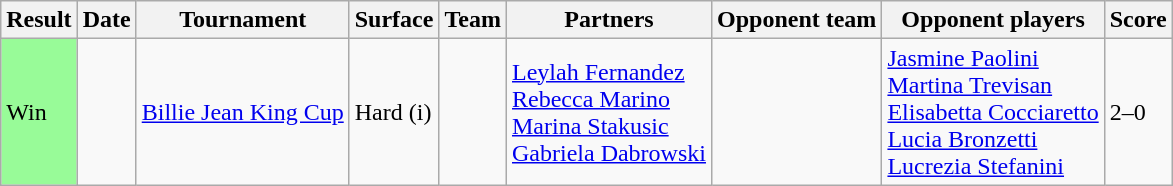<table class="wikitable nowrap">
<tr>
<th>Result</th>
<th>Date</th>
<th>Tournament</th>
<th>Surface</th>
<th>Team</th>
<th>Partners</th>
<th>Opponent team</th>
<th>Opponent players</th>
<th class="unsortable">Score</th>
</tr>
<tr>
<td style="background:#98fb98;">Win</td>
<td><a href='#'></a></td>
<td><a href='#'>Billie Jean King Cup</a></td>
<td>Hard (i)</td>
<td></td>
<td><a href='#'>Leylah Fernandez</a><br><a href='#'>Rebecca Marino</a><br><a href='#'>Marina Stakusic</a><br><a href='#'>Gabriela Dabrowski</a></td>
<td></td>
<td><a href='#'>Jasmine Paolini</a><br><a href='#'>Martina Trevisan</a><br><a href='#'>Elisabetta Cocciaretto</a><br><a href='#'>Lucia Bronzetti</a><br><a href='#'>Lucrezia Stefanini</a></td>
<td>2–0</td>
</tr>
</table>
